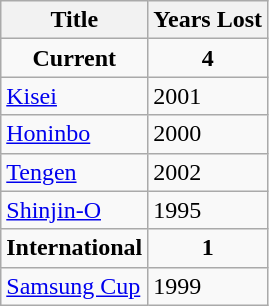<table class="wikitable">
<tr>
<th>Title</th>
<th>Years Lost</th>
</tr>
<tr>
<td align="center"><strong>Current</strong></td>
<td align="center"><strong>4</strong></td>
</tr>
<tr>
<td> <a href='#'>Kisei</a></td>
<td>2001</td>
</tr>
<tr>
<td> <a href='#'>Honinbo</a></td>
<td>2000</td>
</tr>
<tr>
<td> <a href='#'>Tengen</a></td>
<td>2002</td>
</tr>
<tr>
<td> <a href='#'>Shinjin-O</a></td>
<td>1995</td>
</tr>
<tr>
<td align="center"><strong>International</strong></td>
<td align="center"><strong>1</strong></td>
</tr>
<tr>
<td>    <a href='#'>Samsung Cup</a></td>
<td>1999</td>
</tr>
</table>
